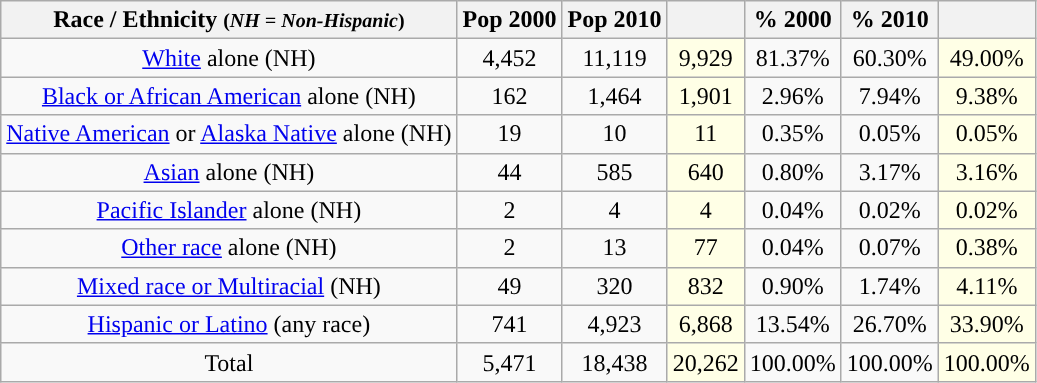<table class="wikitable" style="text-align:center;">
<tr>
<th>Race / Ethnicity <small>(<em>NH = Non-Hispanic</em>)</small></th>
<th>Pop 2000</th>
<th>Pop 2010</th>
<th></th>
<th>% 2000</th>
<th>% 2010</th>
<th></th>
</tr>
<tr>
<td><a href='#'>White</a> alone (NH)</td>
<td>4,452</td>
<td>11,119</td>
<td style='background: #ffffe6;'>9,929</td>
<td>81.37%</td>
<td>60.30%</td>
<td style='background: #ffffe6;'>49.00%</td>
</tr>
<tr>
<td><a href='#'>Black or African American</a> alone (NH)</td>
<td>162</td>
<td>1,464</td>
<td style='background: #ffffe6;'>1,901</td>
<td>2.96%</td>
<td>7.94%</td>
<td style='background: #ffffe6;'>9.38%</td>
</tr>
<tr>
<td><a href='#'>Native American</a> or <a href='#'>Alaska Native</a> alone (NH)</td>
<td>19</td>
<td>10</td>
<td style='background: #ffffe6;'>11</td>
<td>0.35%</td>
<td>0.05%</td>
<td style='background: #ffffe6;'>0.05%</td>
</tr>
<tr>
<td><a href='#'>Asian</a> alone (NH)</td>
<td>44</td>
<td>585</td>
<td style='background: #ffffe6;'>640</td>
<td>0.80%</td>
<td>3.17%</td>
<td style='background: #ffffe6;'>3.16%</td>
</tr>
<tr>
<td><a href='#'>Pacific Islander</a> alone (NH)</td>
<td>2</td>
<td>4</td>
<td style='background: #ffffe6;'>4</td>
<td>0.04%</td>
<td>0.02%</td>
<td style='background: #ffffe6;'>0.02%</td>
</tr>
<tr>
<td><a href='#'>Other race</a> alone (NH)</td>
<td>2</td>
<td>13</td>
<td style='background: #ffffe6;'>77</td>
<td>0.04%</td>
<td>0.07%</td>
<td style='background: #ffffe6;'>0.38%</td>
</tr>
<tr>
<td><a href='#'>Mixed race or Multiracial</a> (NH)</td>
<td>49</td>
<td>320</td>
<td style='background: #ffffe6;'>832</td>
<td>0.90%</td>
<td>1.74%</td>
<td style='background: #ffffe6;'>4.11%</td>
</tr>
<tr>
<td><a href='#'>Hispanic or Latino</a> (any race)</td>
<td>741</td>
<td>4,923</td>
<td style='background: #ffffe6;'>6,868</td>
<td>13.54%</td>
<td>26.70%</td>
<td style='background: #ffffe6;'>33.90%</td>
</tr>
<tr>
<td>Total</td>
<td>5,471</td>
<td>18,438</td>
<td style='background: #ffffe6;'>20,262</td>
<td>100.00%</td>
<td>100.00%</td>
<td style='background: #ffffe6;'>100.00%</td>
</tr>
</table>
